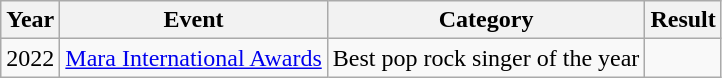<table class="wikitable">
<tr>
<th>Year</th>
<th>Event</th>
<th>Category</th>
<th>Result</th>
</tr>
<tr>
<td>2022</td>
<td><a href='#'>Mara International Awards</a></td>
<td>Best pop rock singer of the year</td>
<td></td>
</tr>
</table>
